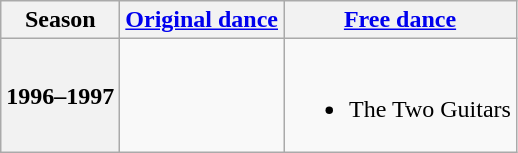<table class=wikitable style=text-align:center>
<tr>
<th>Season</th>
<th><a href='#'>Original dance</a></th>
<th><a href='#'>Free dance</a></th>
</tr>
<tr>
<th>1996–1997 <br> </th>
<td></td>
<td><br><ul><li>The Two Guitars <br></li></ul></td>
</tr>
</table>
